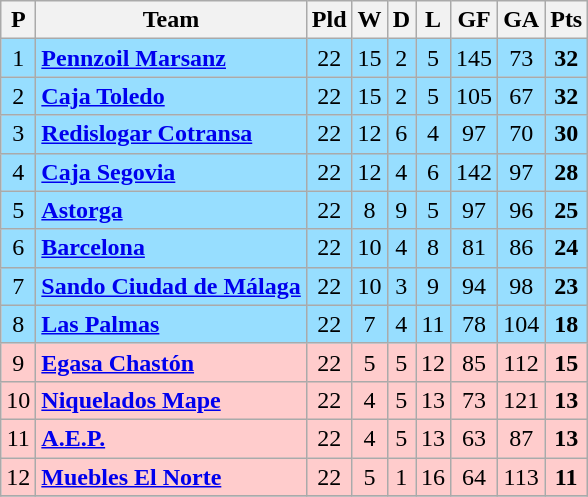<table class="wikitable sortable" style="text-align: center;">
<tr>
<th align="center">P</th>
<th align="center">Team</th>
<th align="center">Pld</th>
<th align="center">W</th>
<th align="center">D</th>
<th align="center">L</th>
<th align="center">GF</th>
<th align="center">GA</th>
<th align="center">Pts</th>
</tr>
<tr ! style="background:#97DEFF;">
<td>1</td>
<td align="left"><strong><a href='#'>Pennzoil Marsanz</a></strong></td>
<td>22</td>
<td>15</td>
<td>2</td>
<td>5</td>
<td>145</td>
<td>73</td>
<td><strong>32</strong></td>
</tr>
<tr ! style="background:#97DEFF;">
<td>2</td>
<td align="left"><strong><a href='#'>Caja Toledo</a></strong></td>
<td>22</td>
<td>15</td>
<td>2</td>
<td>5</td>
<td>105</td>
<td>67</td>
<td><strong>32</strong></td>
</tr>
<tr ! style="background:#97DEFF;">
<td>3</td>
<td align="left"><strong><a href='#'>Redislogar Cotransa</a></strong></td>
<td>22</td>
<td>12</td>
<td>6</td>
<td>4</td>
<td>97</td>
<td>70</td>
<td><strong>30</strong></td>
</tr>
<tr ! style="background:#97DEFF;">
<td>4</td>
<td align="left"><strong><a href='#'>Caja Segovia</a></strong></td>
<td>22</td>
<td>12</td>
<td>4</td>
<td>6</td>
<td>142</td>
<td>97</td>
<td><strong>28</strong></td>
</tr>
<tr ! style="background:#97DEFF;">
<td>5</td>
<td align="left"><strong><a href='#'>Astorga</a></strong></td>
<td>22</td>
<td>8</td>
<td>9</td>
<td>5</td>
<td>97</td>
<td>96</td>
<td><strong>25</strong></td>
</tr>
<tr ! style="background:#97DEFF;">
<td>6</td>
<td align="left"><strong><a href='#'>Barcelona</a></strong></td>
<td>22</td>
<td>10</td>
<td>4</td>
<td>8</td>
<td>81</td>
<td>86</td>
<td><strong>24</strong></td>
</tr>
<tr ! style="background:#97DEFF;">
<td>7</td>
<td align="left"><strong><a href='#'>Sando Ciudad de Málaga</a></strong></td>
<td>22</td>
<td>10</td>
<td>3</td>
<td>9</td>
<td>94</td>
<td>98</td>
<td><strong>23</strong></td>
</tr>
<tr ! style="background:#97DEFF;">
<td>8</td>
<td align="left"><strong><a href='#'>Las Palmas</a></strong></td>
<td>22</td>
<td>7</td>
<td>4</td>
<td>11</td>
<td>78</td>
<td>104</td>
<td><strong>18</strong></td>
</tr>
<tr ! style="background:#FFCCCC;">
<td>9</td>
<td align="left"><strong><a href='#'>Egasa Chastón</a></strong></td>
<td>22</td>
<td>5</td>
<td>5</td>
<td>12</td>
<td>85</td>
<td>112</td>
<td><strong>15</strong></td>
</tr>
<tr ! style="background:#FFCCCC;">
<td>10</td>
<td align="left"><strong><a href='#'>Niquelados Mape</a></strong></td>
<td>22</td>
<td>4</td>
<td>5</td>
<td>13</td>
<td>73</td>
<td>121</td>
<td><strong>13</strong></td>
</tr>
<tr ! style="background:#FFCCCC;">
<td>11</td>
<td align="left"><strong><a href='#'>A.E.P.</a></strong></td>
<td>22</td>
<td>4</td>
<td>5</td>
<td>13</td>
<td>63</td>
<td>87</td>
<td><strong>13</strong></td>
</tr>
<tr ! style="background:#FFCCCC;">
<td>12</td>
<td align="left"><strong><a href='#'>Muebles El Norte</a></strong></td>
<td>22</td>
<td>5</td>
<td>1</td>
<td>16</td>
<td>64</td>
<td>113</td>
<td><strong>11</strong></td>
</tr>
<tr>
</tr>
</table>
